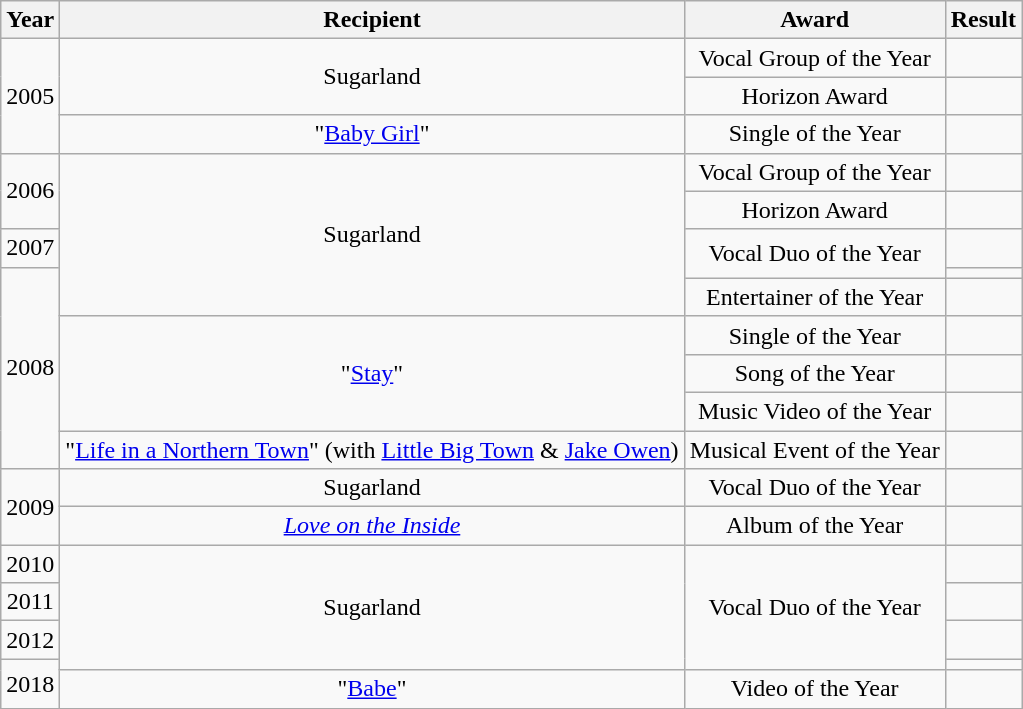<table class="wikitable" style="text-align:center">
<tr>
<th>Year</th>
<th>Recipient</th>
<th>Award</th>
<th>Result</th>
</tr>
<tr>
<td rowspan="3">2005</td>
<td rowspan="2">Sugarland</td>
<td>Vocal Group of the Year</td>
<td></td>
</tr>
<tr>
<td>Horizon Award</td>
<td></td>
</tr>
<tr>
<td>"<a href='#'>Baby Girl</a>"</td>
<td>Single of the Year</td>
<td></td>
</tr>
<tr>
<td rowspan="2">2006</td>
<td rowspan="5">Sugarland</td>
<td>Vocal Group of the Year</td>
<td></td>
</tr>
<tr>
<td>Horizon Award</td>
<td></td>
</tr>
<tr>
<td>2007</td>
<td rowspan="2">Vocal Duo of the Year</td>
<td></td>
</tr>
<tr>
<td rowspan="6">2008</td>
<td></td>
</tr>
<tr>
<td>Entertainer of the Year</td>
<td></td>
</tr>
<tr>
<td rowspan="3">"<a href='#'>Stay</a>"</td>
<td>Single of the Year</td>
<td></td>
</tr>
<tr>
<td>Song of the Year</td>
<td></td>
</tr>
<tr>
<td>Music Video of the Year</td>
<td></td>
</tr>
<tr>
<td>"<a href='#'>Life in a Northern Town</a>" (with <a href='#'>Little Big Town</a> & <a href='#'>Jake Owen</a>)</td>
<td>Musical Event of the Year</td>
<td></td>
</tr>
<tr>
<td rowspan="2">2009</td>
<td>Sugarland</td>
<td>Vocal Duo of the Year</td>
<td></td>
</tr>
<tr>
<td><em><a href='#'>Love on the Inside</a></em></td>
<td>Album of the Year</td>
<td></td>
</tr>
<tr>
<td>2010</td>
<td rowspan="4">Sugarland</td>
<td rowspan="4">Vocal Duo of the Year</td>
<td></td>
</tr>
<tr>
<td>2011</td>
<td></td>
</tr>
<tr>
<td>2012</td>
<td></td>
</tr>
<tr>
<td rowspan=2>2018</td>
<td></td>
</tr>
<tr>
<td>"<a href='#'>Babe</a>"</td>
<td>Video of the Year</td>
<td></td>
</tr>
</table>
